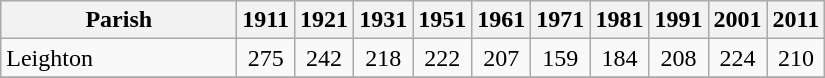<table class="wikitable" style="text-align:center;">
<tr>
<th width="150">Parish<br></th>
<th width="30">1911<br></th>
<th width="30">1921<br></th>
<th width="30">1931<br></th>
<th width="30">1951<br></th>
<th width="30">1961<br></th>
<th width="30">1971<br></th>
<th width="30">1981<br></th>
<th width="30">1991<br></th>
<th width="30">2001<br></th>
<th width="30">2011 <br></th>
</tr>
<tr>
<td align=left>Leighton</td>
<td align="center">275</td>
<td align="center">242</td>
<td align="center">218</td>
<td align="center">222</td>
<td align="center">207</td>
<td align="center">159</td>
<td align="center">184</td>
<td align="center">208</td>
<td align="center">224</td>
<td align="center">210</td>
</tr>
<tr>
</tr>
</table>
